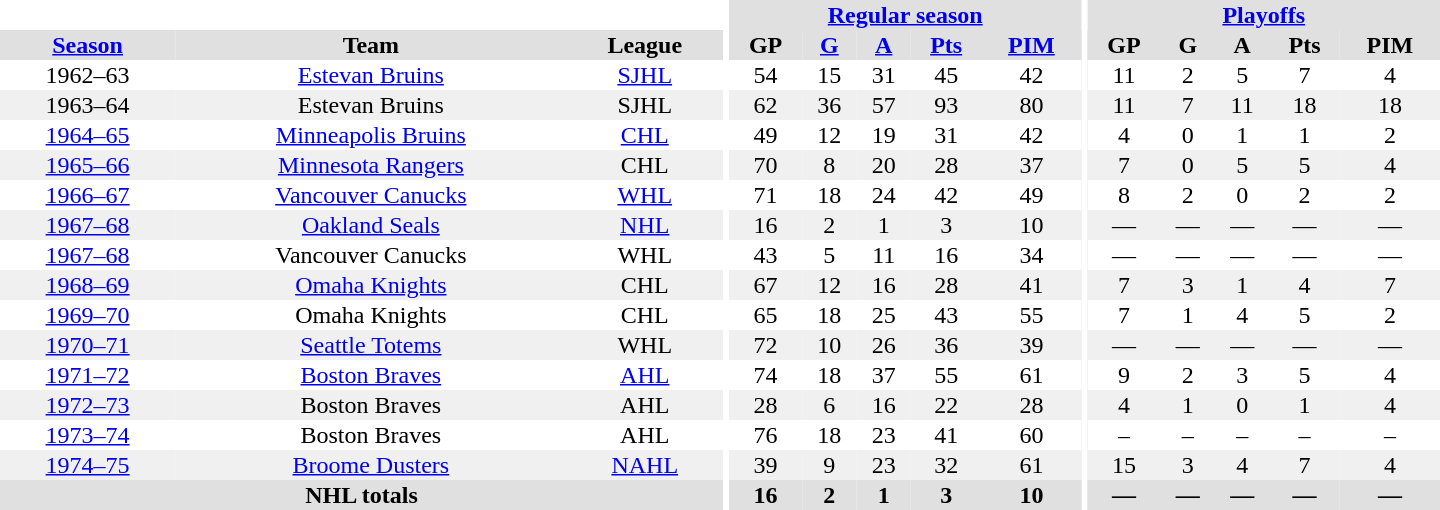<table border="0" cellpadding="1" cellspacing="0" style="text-align:center; width:60em">
<tr bgcolor="#e0e0e0">
<th colspan="3" bgcolor="#ffffff"></th>
<th rowspan="100" bgcolor="#ffffff"></th>
<th colspan="5"><a href='#'>Regular season</a></th>
<th rowspan="100" bgcolor="#ffffff"></th>
<th colspan="5"><a href='#'>Playoffs</a></th>
</tr>
<tr bgcolor="#e0e0e0">
<th><a href='#'>Season</a></th>
<th>Team</th>
<th>League</th>
<th>GP</th>
<th><a href='#'>G</a></th>
<th><a href='#'>A</a></th>
<th><a href='#'>Pts</a></th>
<th><a href='#'>PIM</a></th>
<th>GP</th>
<th>G</th>
<th>A</th>
<th>Pts</th>
<th>PIM</th>
</tr>
<tr>
<td>1962–63</td>
<td><a href='#'>Estevan Bruins</a></td>
<td><a href='#'>SJHL</a></td>
<td>54</td>
<td>15</td>
<td>31</td>
<td>45</td>
<td>42</td>
<td>11</td>
<td>2</td>
<td>5</td>
<td>7</td>
<td>4</td>
</tr>
<tr bgcolor="#f0f0f0">
<td>1963–64</td>
<td>Estevan Bruins</td>
<td>SJHL</td>
<td>62</td>
<td>36</td>
<td>57</td>
<td>93</td>
<td>80</td>
<td>11</td>
<td>7</td>
<td>11</td>
<td>18</td>
<td>18</td>
</tr>
<tr>
<td><a href='#'>1964–65</a></td>
<td><a href='#'>Minneapolis Bruins</a></td>
<td><a href='#'>CHL</a></td>
<td>49</td>
<td>12</td>
<td>19</td>
<td>31</td>
<td>42</td>
<td>4</td>
<td>0</td>
<td>1</td>
<td>1</td>
<td>2</td>
</tr>
<tr bgcolor="#f0f0f0">
<td><a href='#'>1965–66</a></td>
<td><a href='#'>Minnesota Rangers</a></td>
<td>CHL</td>
<td>70</td>
<td>8</td>
<td>20</td>
<td>28</td>
<td>37</td>
<td>7</td>
<td>0</td>
<td>5</td>
<td>5</td>
<td>4</td>
</tr>
<tr>
<td><a href='#'>1966–67</a></td>
<td><a href='#'>Vancouver Canucks</a></td>
<td><a href='#'>WHL</a></td>
<td>71</td>
<td>18</td>
<td>24</td>
<td>42</td>
<td>49</td>
<td>8</td>
<td>2</td>
<td>0</td>
<td>2</td>
<td>2</td>
</tr>
<tr bgcolor="#f0f0f0">
<td><a href='#'>1967–68</a></td>
<td><a href='#'>Oakland Seals</a></td>
<td><a href='#'>NHL</a></td>
<td>16</td>
<td>2</td>
<td>1</td>
<td>3</td>
<td>10</td>
<td>—</td>
<td>—</td>
<td>—</td>
<td>—</td>
<td>—</td>
</tr>
<tr>
<td><a href='#'>1967–68</a></td>
<td>Vancouver Canucks</td>
<td>WHL</td>
<td>43</td>
<td>5</td>
<td>11</td>
<td>16</td>
<td>34</td>
<td>—</td>
<td>—</td>
<td>—</td>
<td>—</td>
<td>—</td>
</tr>
<tr bgcolor="#f0f0f0">
<td><a href='#'>1968–69</a></td>
<td><a href='#'>Omaha Knights</a></td>
<td>CHL</td>
<td>67</td>
<td>12</td>
<td>16</td>
<td>28</td>
<td>41</td>
<td>7</td>
<td>3</td>
<td>1</td>
<td>4</td>
<td>7</td>
</tr>
<tr>
<td><a href='#'>1969–70</a></td>
<td>Omaha Knights</td>
<td>CHL</td>
<td>65</td>
<td>18</td>
<td>25</td>
<td>43</td>
<td>55</td>
<td>7</td>
<td>1</td>
<td>4</td>
<td>5</td>
<td>2</td>
</tr>
<tr bgcolor="#f0f0f0">
<td><a href='#'>1970–71</a></td>
<td><a href='#'>Seattle Totems</a></td>
<td>WHL</td>
<td>72</td>
<td>10</td>
<td>26</td>
<td>36</td>
<td>39</td>
<td>—</td>
<td>—</td>
<td>—</td>
<td>—</td>
<td>—</td>
</tr>
<tr>
<td><a href='#'>1971–72</a></td>
<td><a href='#'>Boston Braves</a></td>
<td><a href='#'>AHL</a></td>
<td>74</td>
<td>18</td>
<td>37</td>
<td>55</td>
<td>61</td>
<td>9</td>
<td>2</td>
<td>3</td>
<td>5</td>
<td>4</td>
</tr>
<tr bgcolor="#f0f0f0">
<td><a href='#'>1972–73</a></td>
<td>Boston Braves</td>
<td>AHL</td>
<td>28</td>
<td>6</td>
<td>16</td>
<td>22</td>
<td>28</td>
<td>4</td>
<td>1</td>
<td>0</td>
<td>1</td>
<td>4</td>
</tr>
<tr>
<td><a href='#'>1973–74</a></td>
<td>Boston Braves</td>
<td>AHL</td>
<td>76</td>
<td>18</td>
<td>23</td>
<td>41</td>
<td>60</td>
<td>–</td>
<td>–</td>
<td>–</td>
<td>–</td>
<td>–</td>
</tr>
<tr bgcolor="#f0f0f0">
<td><a href='#'>1974–75</a></td>
<td><a href='#'>Broome Dusters</a></td>
<td><a href='#'>NAHL</a></td>
<td>39</td>
<td>9</td>
<td>23</td>
<td>32</td>
<td>61</td>
<td>15</td>
<td>3</td>
<td>4</td>
<td>7</td>
<td>4</td>
</tr>
<tr bgcolor="#e0e0e0">
<th colspan="3">NHL totals</th>
<th>16</th>
<th>2</th>
<th>1</th>
<th>3</th>
<th>10</th>
<th>—</th>
<th>—</th>
<th>—</th>
<th>—</th>
<th>—</th>
</tr>
</table>
